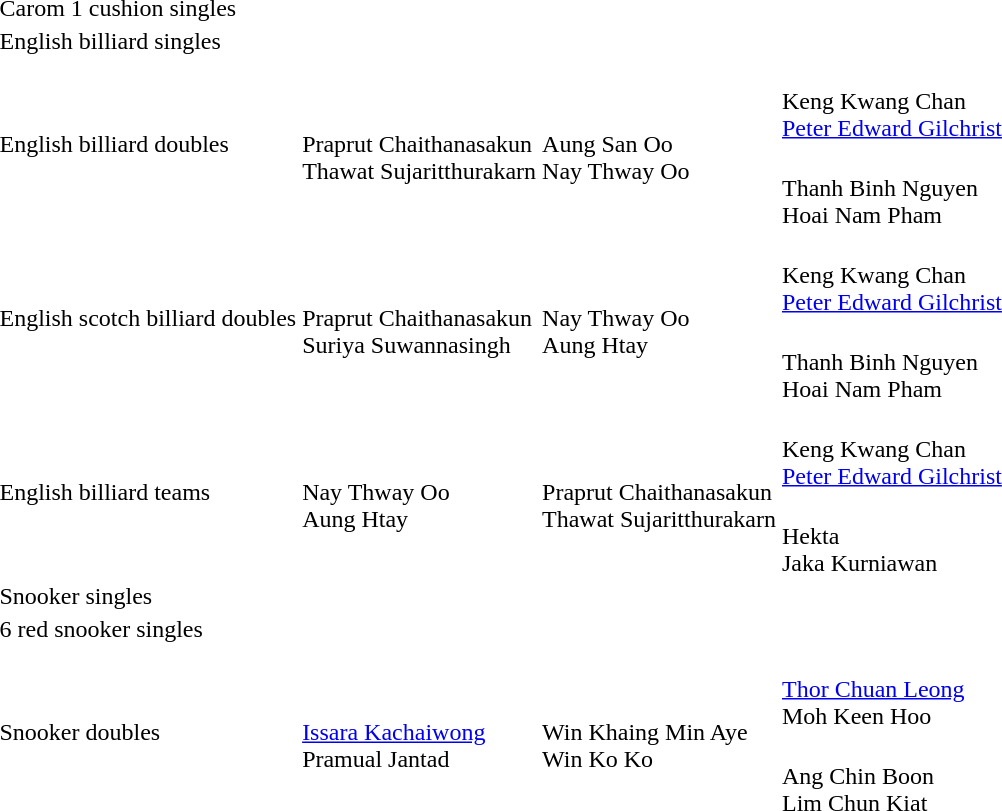<table>
<tr>
<td rowspan=2>Carom 1 cushion singles</td>
<td rowspan=2></td>
<td rowspan=2></td>
<td></td>
</tr>
<tr>
<td></td>
</tr>
<tr>
<td rowspan=2>English billiard singles</td>
<td rowspan=2></td>
<td rowspan=2></td>
<td></td>
</tr>
<tr>
<td></td>
</tr>
<tr>
<td rowspan=2>English billiard doubles</td>
<td rowspan=2><br>Praprut Chaithanasakun<br>Thawat Sujaritthurakarn</td>
<td rowspan=2><br>Aung San Oo<br>Nay Thway Oo</td>
<td><br>Keng Kwang Chan<br><a href='#'>Peter Edward Gilchrist</a></td>
</tr>
<tr>
<td><br>Thanh Binh Nguyen<br>Hoai Nam Pham</td>
</tr>
<tr>
<td rowspan=2>English scotch billiard doubles</td>
<td rowspan=2><br>Praprut Chaithanasakun<br>Suriya Suwannasingh</td>
<td rowspan=2><br>Nay Thway Oo<br>Aung Htay</td>
<td><br>Keng Kwang Chan<br><a href='#'>Peter Edward Gilchrist</a></td>
</tr>
<tr>
<td><br>Thanh Binh Nguyen<br>Hoai Nam Pham</td>
</tr>
<tr>
<td rowspan=2>English billiard teams</td>
<td rowspan=2><br>Nay Thway Oo<br>Aung Htay</td>
<td rowspan=2><br>Praprut Chaithanasakun<br>Thawat Sujaritthurakarn</td>
<td><br>Keng Kwang Chan<br><a href='#'>Peter Edward Gilchrist</a></td>
</tr>
<tr>
<td><br>Hekta<br>Jaka Kurniawan</td>
</tr>
<tr>
<td rowspan=2>Snooker singles</td>
<td rowspan=2></td>
<td rowspan=2></td>
<td></td>
</tr>
<tr>
<td></td>
</tr>
<tr>
<td rowspan=2>6 red snooker singles</td>
<td rowspan=2></td>
<td rowspan=2></td>
<td></td>
</tr>
<tr>
<td></td>
</tr>
<tr>
<td rowspan=2>Snooker doubles</td>
<td rowspan=2><br><a href='#'>Issara Kachaiwong</a><br>Pramual Jantad</td>
<td rowspan=2><br>Win Khaing Min Aye<br>Win Ko Ko</td>
<td><br><a href='#'>Thor Chuan Leong</a><br>Moh Keen Hoo</td>
</tr>
<tr>
<td><br>Ang Chin Boon<br>Lim Chun Kiat</td>
</tr>
</table>
